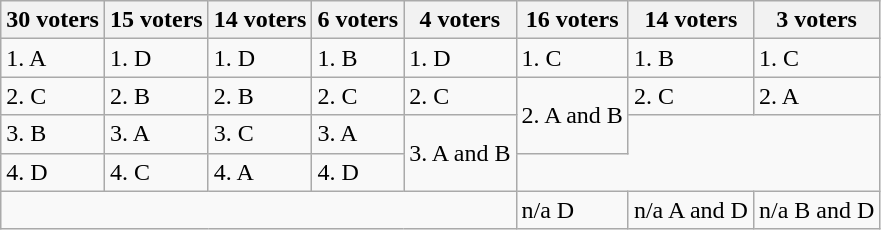<table class="wikitable">
<tr>
<th>30 voters</th>
<th>15 voters</th>
<th>14 voters</th>
<th>6 voters</th>
<th>4 voters</th>
<th>16 voters</th>
<th>14 voters</th>
<th>3 voters</th>
</tr>
<tr>
<td>1. A</td>
<td>1. D</td>
<td>1. D</td>
<td>1. B</td>
<td>1. D</td>
<td>1. C</td>
<td>1. B</td>
<td>1. C</td>
</tr>
<tr>
<td>2. C</td>
<td>2. B</td>
<td>2. B</td>
<td>2. C</td>
<td>2. C</td>
<td rowspan=2>2. A and B</td>
<td>2. C</td>
<td>2. A</td>
</tr>
<tr>
<td>3. B</td>
<td>3. A</td>
<td>3. C</td>
<td>3. A</td>
<td rowspan=2>3. A and B</td>
</tr>
<tr>
<td>4. D</td>
<td>4. C</td>
<td>4. A</td>
<td>4. D</td>
</tr>
<tr>
<td colspan=5></td>
<td>n/a D</td>
<td>n/a A and D</td>
<td>n/a B and D</td>
</tr>
</table>
